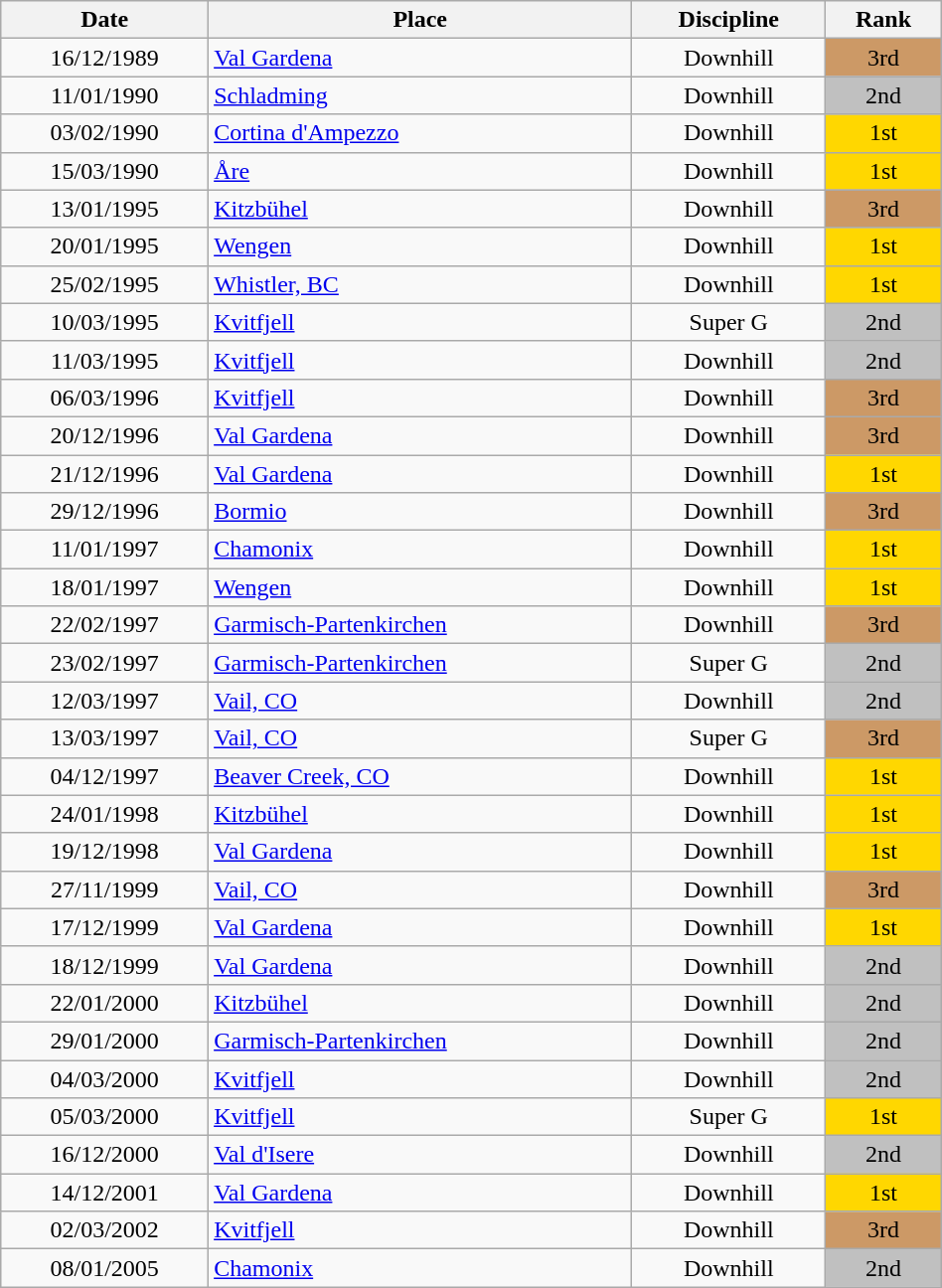<table class="wikitable sortable" width=50% style="font-size:100%; text-align:center;">
<tr>
<th>Date</th>
<th>Place</th>
<th>Discipline</th>
<th>Rank</th>
</tr>
<tr>
<td>16/12/1989</td>
<td align=left> <a href='#'>Val Gardena</a></td>
<td>Downhill</td>
<td bgcolor=cc9966>3rd</td>
</tr>
<tr>
<td>11/01/1990</td>
<td align=left> <a href='#'>Schladming</a></td>
<td>Downhill</td>
<td bgcolor=silver>2nd</td>
</tr>
<tr>
<td>03/02/1990</td>
<td align=left> <a href='#'>Cortina d'Ampezzo</a></td>
<td>Downhill</td>
<td bgcolor=gold>1st</td>
</tr>
<tr>
<td>15/03/1990</td>
<td align=left> <a href='#'>Åre</a></td>
<td>Downhill</td>
<td bgcolor=gold>1st</td>
</tr>
<tr>
<td>13/01/1995</td>
<td align=left> <a href='#'>Kitzbühel</a></td>
<td>Downhill</td>
<td bgcolor=cc9966>3rd</td>
</tr>
<tr>
<td>20/01/1995</td>
<td align=left> <a href='#'>Wengen</a></td>
<td>Downhill</td>
<td bgcolor=gold>1st</td>
</tr>
<tr>
<td>25/02/1995</td>
<td align=left> <a href='#'>Whistler, BC</a></td>
<td>Downhill</td>
<td bgcolor=gold>1st</td>
</tr>
<tr>
<td>10/03/1995</td>
<td align=left> <a href='#'>Kvitfjell</a></td>
<td>Super G</td>
<td bgcolor=silver>2nd</td>
</tr>
<tr>
<td>11/03/1995</td>
<td align=left> <a href='#'>Kvitfjell</a></td>
<td>Downhill</td>
<td bgcolor=silver>2nd</td>
</tr>
<tr>
<td>06/03/1996</td>
<td align=left> <a href='#'>Kvitfjell</a></td>
<td>Downhill</td>
<td bgcolor=cc9966>3rd</td>
</tr>
<tr>
<td>20/12/1996</td>
<td align=left> <a href='#'>Val Gardena</a></td>
<td>Downhill</td>
<td bgcolor=cc9966>3rd</td>
</tr>
<tr>
<td>21/12/1996</td>
<td align=left> <a href='#'>Val Gardena</a></td>
<td>Downhill</td>
<td bgcolor=gold>1st</td>
</tr>
<tr>
<td>29/12/1996</td>
<td align=left> <a href='#'>Bormio</a></td>
<td>Downhill</td>
<td bgcolor=cc9966>3rd</td>
</tr>
<tr>
<td>11/01/1997</td>
<td align=left> <a href='#'>Chamonix</a></td>
<td>Downhill</td>
<td bgcolor=gold>1st</td>
</tr>
<tr>
<td>18/01/1997</td>
<td align=left> <a href='#'>Wengen</a></td>
<td>Downhill</td>
<td bgcolor=gold>1st</td>
</tr>
<tr>
<td>22/02/1997</td>
<td align=left> <a href='#'>Garmisch-Partenkirchen</a></td>
<td>Downhill</td>
<td bgcolor=cc9966>3rd</td>
</tr>
<tr>
<td>23/02/1997</td>
<td align=left> <a href='#'>Garmisch-Partenkirchen</a></td>
<td>Super G</td>
<td bgcolor=silver>2nd</td>
</tr>
<tr>
<td>12/03/1997</td>
<td align=left> <a href='#'>Vail, CO</a></td>
<td>Downhill</td>
<td bgcolor=silver>2nd</td>
</tr>
<tr>
<td>13/03/1997</td>
<td align=left> <a href='#'>Vail, CO</a></td>
<td>Super G</td>
<td bgcolor=cc9966>3rd</td>
</tr>
<tr>
<td>04/12/1997</td>
<td align=left> <a href='#'>Beaver Creek, CO</a></td>
<td>Downhill</td>
<td bgcolor=gold>1st</td>
</tr>
<tr>
<td>24/01/1998</td>
<td align=left> <a href='#'>Kitzbühel</a></td>
<td>Downhill</td>
<td bgcolor=gold>1st</td>
</tr>
<tr>
<td>19/12/1998</td>
<td align=left> <a href='#'>Val Gardena</a></td>
<td>Downhill</td>
<td bgcolor=gold>1st</td>
</tr>
<tr>
<td>27/11/1999</td>
<td align=left> <a href='#'>Vail, CO</a></td>
<td>Downhill</td>
<td bgcolor=cc9966>3rd</td>
</tr>
<tr>
<td>17/12/1999</td>
<td align=left> <a href='#'>Val Gardena</a></td>
<td>Downhill</td>
<td bgcolor=gold>1st</td>
</tr>
<tr>
<td>18/12/1999</td>
<td align=left> <a href='#'>Val Gardena</a></td>
<td>Downhill</td>
<td bgcolor=silver>2nd</td>
</tr>
<tr>
<td>22/01/2000</td>
<td align=left> <a href='#'>Kitzbühel</a></td>
<td>Downhill</td>
<td bgcolor=silver>2nd</td>
</tr>
<tr>
<td>29/01/2000</td>
<td align=left> <a href='#'>Garmisch-Partenkirchen</a></td>
<td>Downhill</td>
<td bgcolor=silver>2nd</td>
</tr>
<tr>
<td>04/03/2000</td>
<td align=left> <a href='#'>Kvitfjell</a></td>
<td>Downhill</td>
<td bgcolor=silver>2nd</td>
</tr>
<tr>
<td>05/03/2000</td>
<td align=left> <a href='#'>Kvitfjell</a></td>
<td>Super G</td>
<td bgcolor=gold>1st</td>
</tr>
<tr>
<td>16/12/2000</td>
<td align=left> <a href='#'>Val d'Isere</a></td>
<td>Downhill</td>
<td bgcolor=silver>2nd</td>
</tr>
<tr>
<td>14/12/2001</td>
<td align=left> <a href='#'>Val Gardena</a></td>
<td>Downhill</td>
<td bgcolor=gold>1st</td>
</tr>
<tr>
<td>02/03/2002</td>
<td align=left> <a href='#'>Kvitfjell</a></td>
<td>Downhill</td>
<td bgcolor=cc9966>3rd</td>
</tr>
<tr>
<td>08/01/2005</td>
<td align=left> <a href='#'>Chamonix</a></td>
<td>Downhill</td>
<td bgcolor=silver>2nd</td>
</tr>
</table>
